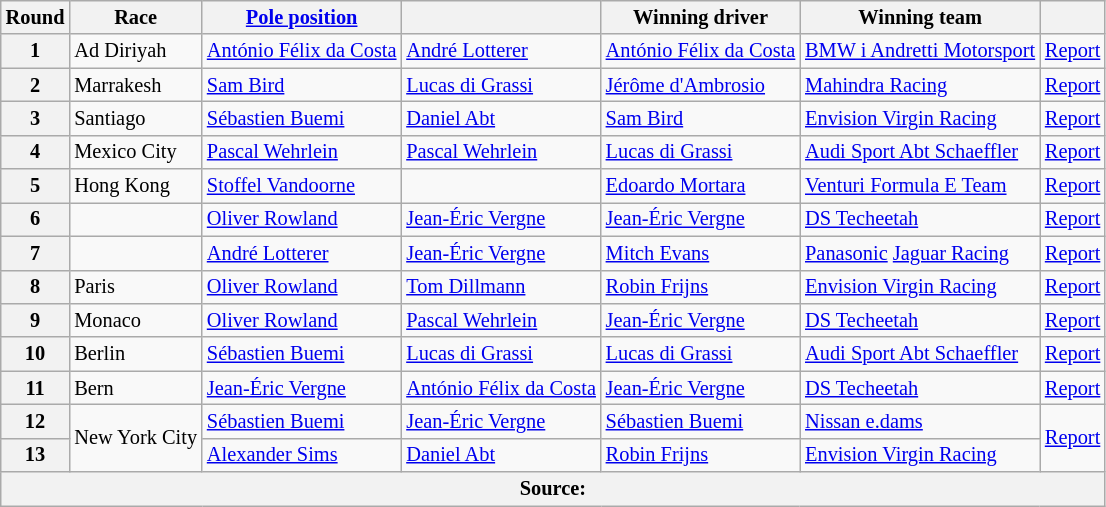<table class="wikitable" style="font-size: 85%">
<tr>
<th scope="col">Round</th>
<th scope="col">Race</th>
<th scope="col"><a href='#'>Pole position</a></th>
<th scope="col"></th>
<th scope="col">Winning driver</th>
<th scope="col">Winning team</th>
<th scope="col"></th>
</tr>
<tr>
<th scope="row">1</th>
<td> Ad Diriyah</td>
<td nowrap> <a href='#'>António Félix da Costa</a></td>
<td> <a href='#'>André Lotterer</a></td>
<td nowrap> <a href='#'>António Félix da Costa</a></td>
<td nowrap> <a href='#'>BMW i Andretti Motorsport</a></td>
<td><a href='#'>Report</a></td>
</tr>
<tr>
<th scope="row">2</th>
<td> Marrakesh</td>
<td> <a href='#'>Sam Bird</a></td>
<td nowrap> <a href='#'>Lucas di Grassi</a></td>
<td> <a href='#'>Jérôme d'Ambrosio</a></td>
<td> <a href='#'>Mahindra Racing</a></td>
<td><a href='#'>Report</a></td>
</tr>
<tr>
<th scope="row">3</th>
<td> Santiago</td>
<td> <a href='#'>Sébastien Buemi</a></td>
<td> <a href='#'>Daniel Abt</a></td>
<td> <a href='#'>Sam Bird</a></td>
<td> <a href='#'>Envision Virgin Racing</a></td>
<td><a href='#'>Report</a></td>
</tr>
<tr>
<th scope="row">4</th>
<td> Mexico City</td>
<td> <a href='#'>Pascal Wehrlein</a></td>
<td nowrap> <a href='#'>Pascal Wehrlein</a></td>
<td> <a href='#'>Lucas di Grassi</a></td>
<td> <a href='#'>Audi Sport Abt Schaeffler</a></td>
<td><a href='#'>Report</a></td>
</tr>
<tr>
<th scope="row">5</th>
<td nowrap> Hong Kong</td>
<td> <a href='#'>Stoffel Vandoorne</a></td>
<td></td>
<td> <a href='#'>Edoardo Mortara</a></td>
<td> <a href='#'>Venturi Formula E Team</a></td>
<td><a href='#'>Report</a></td>
</tr>
<tr>
<th scope="row">6</th>
<td></td>
<td> <a href='#'>Oliver Rowland</a></td>
<td> <a href='#'>Jean-Éric Vergne</a></td>
<td> <a href='#'>Jean-Éric Vergne</a></td>
<td> <a href='#'>DS Techeetah</a></td>
<td><a href='#'>Report</a></td>
</tr>
<tr>
<th scope="row">7</th>
<td></td>
<td> <a href='#'>André Lotterer</a></td>
<td> <a href='#'>Jean-Éric Vergne</a></td>
<td> <a href='#'>Mitch Evans</a></td>
<td> <a href='#'>Panasonic</a> <a href='#'>Jaguar Racing</a></td>
<td><a href='#'>Report</a></td>
</tr>
<tr>
<th scope="row">8</th>
<td> Paris</td>
<td> <a href='#'>Oliver Rowland</a></td>
<td> <a href='#'>Tom Dillmann</a></td>
<td> <a href='#'>Robin Frijns</a></td>
<td> <a href='#'>Envision Virgin Racing</a></td>
<td><a href='#'>Report</a></td>
</tr>
<tr>
<th scope="row">9</th>
<td> Monaco</td>
<td> <a href='#'>Oliver Rowland</a></td>
<td> <a href='#'>Pascal Wehrlein</a></td>
<td> <a href='#'>Jean-Éric Vergne</a></td>
<td> <a href='#'>DS Techeetah</a></td>
<td><a href='#'>Report</a></td>
</tr>
<tr>
<th scope="row">10</th>
<td> Berlin</td>
<td> <a href='#'>Sébastien Buemi</a></td>
<td> <a href='#'>Lucas di Grassi</a></td>
<td> <a href='#'>Lucas di Grassi</a></td>
<td> <a href='#'>Audi Sport Abt Schaeffler</a></td>
<td><a href='#'>Report</a></td>
</tr>
<tr>
<th scope="row">11</th>
<td> Bern</td>
<td> <a href='#'>Jean-Éric Vergne</a></td>
<td> <a href='#'>António Félix da Costa</a></td>
<td> <a href='#'>Jean-Éric Vergne</a></td>
<td> <a href='#'>DS Techeetah</a></td>
<td><a href='#'>Report</a></td>
</tr>
<tr>
<th scope="row">12</th>
<td nowrap rowspan=2> New York City</td>
<td> <a href='#'>Sébastien Buemi</a></td>
<td> <a href='#'>Jean-Éric Vergne</a></td>
<td> <a href='#'>Sébastien Buemi</a></td>
<td> <a href='#'>Nissan e.dams</a></td>
<td rowspan=2><a href='#'>Report</a></td>
</tr>
<tr>
<th scope="row">13</th>
<td> <a href='#'>Alexander Sims</a></td>
<td> <a href='#'>Daniel Abt</a></td>
<td> <a href='#'>Robin Frijns</a></td>
<td> <a href='#'>Envision Virgin Racing</a></td>
</tr>
<tr>
<th colspan="7">Source:</th>
</tr>
</table>
